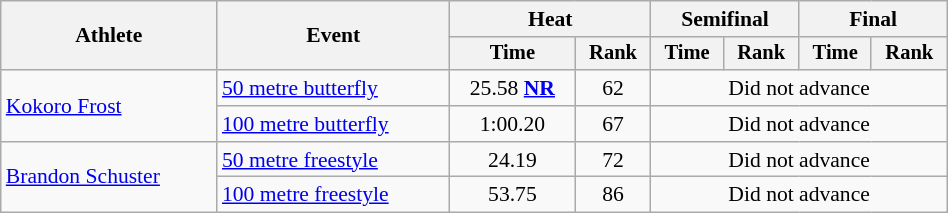<table class="wikitable" style="text-align:center; font-size:90%; width:50%;">
<tr>
<th rowspan="2">Athlete</th>
<th rowspan="2">Event</th>
<th colspan="2">Heat</th>
<th colspan="2">Semifinal</th>
<th colspan="2">Final</th>
</tr>
<tr style="font-size:95%">
<th>Time</th>
<th>Rank</th>
<th>Time</th>
<th>Rank</th>
<th>Time</th>
<th>Rank</th>
</tr>
<tr>
<td align=left rowspan=2><a href='#'>Kokoro Frost</a></td>
<td align=left><a href='#'>50 metre butterfly</a></td>
<td>25.58  <strong><a href='#'>NR</a></strong></td>
<td>62</td>
<td colspan=4>Did not advance</td>
</tr>
<tr>
<td align=left><a href='#'>100 metre butterfly</a></td>
<td>1:00.20</td>
<td>67</td>
<td colspan=4>Did not advance</td>
</tr>
<tr>
<td align=left rowspan=2><a href='#'>Brandon Schuster</a></td>
<td align=left><a href='#'>50 metre freestyle</a></td>
<td>24.19</td>
<td>72</td>
<td colspan=4>Did not advance</td>
</tr>
<tr>
<td align=left><a href='#'>100 metre freestyle</a></td>
<td>53.75</td>
<td>86</td>
<td colspan=4>Did not advance</td>
</tr>
</table>
